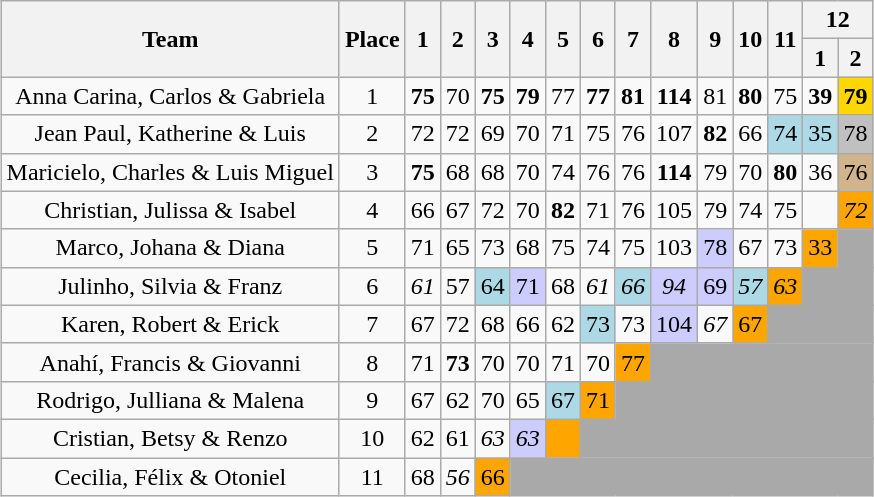<table class="wikitable sortable" style="margin:auto; text-align:center; white-space:nowrap">
<tr>
<th rowspan=2>Team</th>
<th rowspan=2>Place</th>
<th rowspan=2>1</th>
<th rowspan=2>2</th>
<th rowspan=2>3</th>
<th rowspan=2>4</th>
<th rowspan=2>5</th>
<th rowspan=2>6</th>
<th rowspan=2>7</th>
<th rowspan=2>8</th>
<th rowspan=2>9</th>
<th rowspan=2>10</th>
<th rowspan=2>11</th>
<th colspan=2>12</th>
</tr>
<tr>
<th>1</th>
<th>2</th>
</tr>
<tr>
<td>Anna Carina, Carlos & Gabriela</td>
<td>1</td>
<td><span><strong>75</strong></span></td>
<td>70</td>
<td><span><strong>75</strong></span></td>
<td><span><strong>79</strong></span></td>
<td>77</td>
<td><span><strong>77</strong></span></td>
<td><span><strong>81</strong></span></td>
<td><span><strong>114</strong></span></td>
<td>81</td>
<td><span><strong>80</strong></span></td>
<td>75</td>
<td><span><strong>39</strong></span></td>
<td style="background:gold"><span><strong>79</strong></span></td>
</tr>
<tr>
<td>Jean Paul, Katherine & Luis</td>
<td>2</td>
<td>72</td>
<td>72</td>
<td>69</td>
<td>70</td>
<td>71</td>
<td>75</td>
<td>76</td>
<td>107</td>
<td><span><strong>82</strong></span></td>
<td>66</td>
<td style="background:lightblue">74</td>
<td style="background:lightblue">35</td>
<td style="background:silver">78</td>
</tr>
<tr>
<td>Maricielo, Charles & Luis Miguel</td>
<td>3</td>
<td><span><strong>75</strong></span></td>
<td>68</td>
<td>68</td>
<td>70</td>
<td>74</td>
<td>76</td>
<td>76</td>
<td><span><strong>114</strong></span></td>
<td>79</td>
<td>70</td>
<td><span><strong>80</strong></span></td>
<td>36</td>
<td style="background:tan">76</td>
</tr>
<tr>
<td>Christian, Julissa & Isabel</td>
<td>4</td>
<td>66</td>
<td>67</td>
<td>72</td>
<td>70</td>
<td><span><strong>82</strong></span></td>
<td>71</td>
<td>76</td>
<td>105</td>
<td>79</td>
<td>74</td>
<td>75</td>
<td></td>
<td style="background:orange"><span><em>72</em></span></td>
</tr>
<tr>
<td>Marco, Johana & Diana</td>
<td>5</td>
<td>71</td>
<td>65</td>
<td>73</td>
<td>68</td>
<td>75</td>
<td>74</td>
<td>75</td>
<td>103</td>
<td style="background:#CCCCFF">78</td>
<td>67</td>
<td>73</td>
<td style="background:orange">33</td>
<td style="background:darkgray" colspan="1"></td>
</tr>
<tr>
<td>Julinho, Silvia & Franz</td>
<td>6</td>
<td><span><em>61</em></span></td>
<td>57</td>
<td style="background:lightblue">64</td>
<td style="background:#CCCCFF">71</td>
<td>68</td>
<td><span><em>61</em></span></td>
<td style="background:lightblue"><span><em>66</em></span></td>
<td style="background:#CCCCFF"><span><em>94</em></span></td>
<td style="background:#CCCCFF">69</td>
<td style="background:lightblue"><span><em>57</em></span></td>
<td style="background:orange"><span><em>63</em></span></td>
<td style="background:darkgray" colspan="2"></td>
</tr>
<tr>
<td>Karen, Robert & Erick</td>
<td>7</td>
<td>67</td>
<td>72</td>
<td>68</td>
<td>66</td>
<td>62</td>
<td style="background:lightblue">73</td>
<td>73</td>
<td style="background:#CCCCFF">104</td>
<td><span><em>67</em></span></td>
<td style="background:orange">67</td>
<td style="background:darkgray" colspan="3"></td>
</tr>
<tr>
<td>Anahí, Francis & Giovanni</td>
<td>8</td>
<td>71</td>
<td><span><strong>73</strong></span></td>
<td>70</td>
<td>70</td>
<td>71</td>
<td>70</td>
<td style="background:orange">77</td>
<td style="background:darkgray" colspan="6"></td>
</tr>
<tr>
<td>Rodrigo, Julliana & Malena</td>
<td>9</td>
<td>67</td>
<td>62</td>
<td>70</td>
<td>65</td>
<td style="background:lightblue">67</td>
<td style="background:orange">71</td>
<td style="background:darkgray" colspan="7"></td>
</tr>
<tr>
<td>Cristian, Betsy & Renzo</td>
<td>10</td>
<td>62</td>
<td>61</td>
<td><span><em>63</em></span></td>
<td style="background:#CCCCFF"><span><em>63</em></span></td>
<td style="background:orange"></td>
<td style="background:darkgray" colspan="8"></td>
</tr>
<tr>
<td>Cecilia, Félix & Otoniel</td>
<td>11</td>
<td>68</td>
<td><span><em>56</em></span></td>
<td style="background:orange">66</td>
<td style="background:darkgray" colspan="10"></td>
</tr>
</table>
